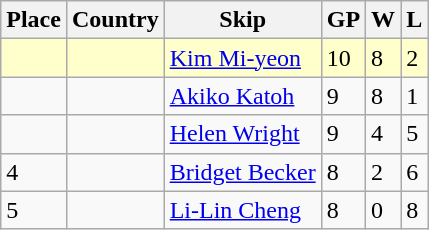<table class="wikitable">
<tr>
<th>Place</th>
<th>Country</th>
<th>Skip</th>
<th>GP</th>
<th>W</th>
<th>L</th>
</tr>
<tr bgcolor=#ffffcc>
<td></td>
<td></td>
<td><a href='#'>Kim Mi-yeon</a></td>
<td>10</td>
<td>8</td>
<td>2</td>
</tr>
<tr>
<td></td>
<td></td>
<td><a href='#'>Akiko Katoh</a></td>
<td>9</td>
<td>8</td>
<td>1</td>
</tr>
<tr>
<td></td>
<td></td>
<td><a href='#'>Helen Wright</a></td>
<td>9</td>
<td>4</td>
<td>5</td>
</tr>
<tr>
<td>4</td>
<td></td>
<td><a href='#'>Bridget Becker</a></td>
<td>8</td>
<td>2</td>
<td>6</td>
</tr>
<tr>
<td>5</td>
<td></td>
<td><a href='#'>Li-Lin Cheng</a></td>
<td>8</td>
<td>0</td>
<td>8</td>
</tr>
</table>
